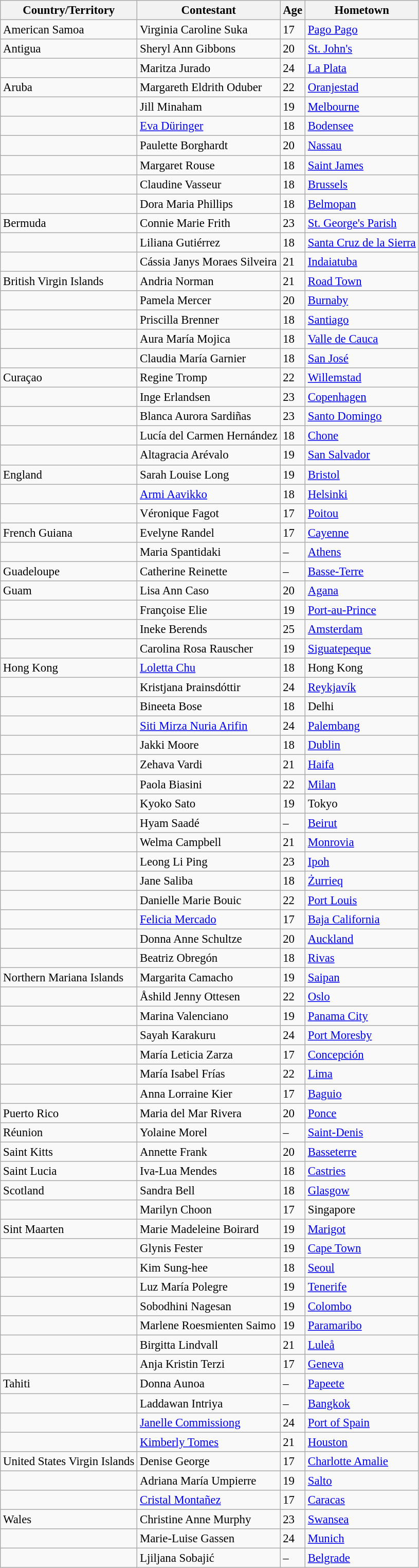<table class="wikitable sortable" style="font-size: 95%">
<tr>
<th>Country/Territory</th>
<th>Contestant</th>
<th>Age</th>
<th>Hometown</th>
</tr>
<tr>
<td> American Samoa</td>
<td>Virginia Caroline Suka</td>
<td>17</td>
<td><a href='#'>Pago Pago</a></td>
</tr>
<tr>
<td> Antigua</td>
<td>Sheryl Ann Gibbons</td>
<td>20</td>
<td><a href='#'>St. John's</a></td>
</tr>
<tr>
<td></td>
<td>Maritza Jurado</td>
<td>24</td>
<td><a href='#'>La Plata</a></td>
</tr>
<tr>
<td> Aruba</td>
<td>Margareth Eldrith Oduber</td>
<td>22</td>
<td><a href='#'>Oranjestad</a></td>
</tr>
<tr>
<td></td>
<td>Jill Minaham</td>
<td>19</td>
<td><a href='#'>Melbourne</a></td>
</tr>
<tr>
<td></td>
<td><a href='#'>Eva Düringer</a></td>
<td>18</td>
<td><a href='#'>Bodensee</a></td>
</tr>
<tr>
<td></td>
<td>Paulette Borghardt</td>
<td>20</td>
<td><a href='#'>Nassau</a></td>
</tr>
<tr>
<td></td>
<td>Margaret Rouse</td>
<td>18</td>
<td><a href='#'>Saint James</a></td>
</tr>
<tr>
<td></td>
<td>Claudine Vasseur</td>
<td>18</td>
<td><a href='#'>Brussels</a></td>
</tr>
<tr>
<td></td>
<td>Dora Maria Phillips</td>
<td>18</td>
<td><a href='#'>Belmopan</a></td>
</tr>
<tr>
<td> Bermuda</td>
<td>Connie Marie Frith</td>
<td>23</td>
<td><a href='#'>St. George's Parish</a></td>
</tr>
<tr>
<td></td>
<td>Liliana Gutiérrez</td>
<td>18</td>
<td><a href='#'>Santa Cruz de la Sierra</a></td>
</tr>
<tr>
<td></td>
<td>Cássia Janys Moraes Silveira</td>
<td>21</td>
<td><a href='#'>Indaiatuba</a></td>
</tr>
<tr>
<td> British Virgin Islands</td>
<td>Andria Norman</td>
<td>21</td>
<td><a href='#'>Road Town</a></td>
</tr>
<tr>
<td></td>
<td>Pamela Mercer</td>
<td>20</td>
<td><a href='#'>Burnaby</a></td>
</tr>
<tr>
<td></td>
<td>Priscilla Brenner</td>
<td>18</td>
<td><a href='#'>Santiago</a></td>
</tr>
<tr>
<td></td>
<td>Aura María Mojica</td>
<td>18</td>
<td><a href='#'>Valle de Cauca</a></td>
</tr>
<tr>
<td></td>
<td>Claudia María Garnier</td>
<td>18</td>
<td><a href='#'>San José</a></td>
</tr>
<tr>
<td> Curaçao</td>
<td>Regine Tromp</td>
<td>22</td>
<td><a href='#'>Willemstad</a></td>
</tr>
<tr>
<td></td>
<td>Inge Erlandsen</td>
<td>23</td>
<td><a href='#'>Copenhagen</a></td>
</tr>
<tr>
<td></td>
<td>Blanca Aurora Sardiñas</td>
<td>23</td>
<td><a href='#'>Santo Domingo</a></td>
</tr>
<tr>
<td></td>
<td>Lucía del Carmen Hernández</td>
<td>18</td>
<td><a href='#'>Chone</a></td>
</tr>
<tr>
<td></td>
<td>Altagracia Arévalo</td>
<td>19</td>
<td><a href='#'>San Salvador</a></td>
</tr>
<tr>
<td> England</td>
<td>Sarah Louise Long</td>
<td>19</td>
<td><a href='#'>Bristol</a></td>
</tr>
<tr>
<td></td>
<td><a href='#'>Armi Aavikko</a></td>
<td>18</td>
<td><a href='#'>Helsinki</a></td>
</tr>
<tr>
<td></td>
<td>Véronique Fagot</td>
<td>17</td>
<td><a href='#'>Poitou</a></td>
</tr>
<tr>
<td> French Guiana</td>
<td>Evelyne Randel</td>
<td>17</td>
<td><a href='#'>Cayenne</a></td>
</tr>
<tr>
<td></td>
<td>Maria Spantidaki</td>
<td>–</td>
<td><a href='#'>Athens</a></td>
</tr>
<tr>
<td> Guadeloupe</td>
<td>Catherine Reinette</td>
<td>–</td>
<td><a href='#'>Basse-Terre</a></td>
</tr>
<tr>
<td> Guam</td>
<td>Lisa Ann Caso</td>
<td>20</td>
<td><a href='#'>Agana</a></td>
</tr>
<tr>
<td></td>
<td>Françoise Elie</td>
<td>19</td>
<td><a href='#'>Port-au-Prince</a></td>
</tr>
<tr>
<td></td>
<td>Ineke Berends</td>
<td>25</td>
<td><a href='#'>Amsterdam</a></td>
</tr>
<tr>
<td></td>
<td>Carolina Rosa Rauscher</td>
<td>19</td>
<td><a href='#'>Siguatepeque</a></td>
</tr>
<tr>
<td> Hong Kong</td>
<td><a href='#'>Loletta Chu</a></td>
<td>18</td>
<td>Hong Kong</td>
</tr>
<tr>
<td></td>
<td>Kristjana Þrainsdóttir</td>
<td>24</td>
<td><a href='#'>Reykjavík</a></td>
</tr>
<tr>
<td></td>
<td>Bineeta Bose</td>
<td>18</td>
<td>Delhi</td>
</tr>
<tr>
<td></td>
<td><a href='#'>Siti Mirza Nuria Arifin</a></td>
<td>24</td>
<td><a href='#'>Palembang</a></td>
</tr>
<tr>
<td></td>
<td>Jakki Moore</td>
<td>18</td>
<td><a href='#'>Dublin</a></td>
</tr>
<tr>
<td></td>
<td>Zehava Vardi</td>
<td>21</td>
<td><a href='#'>Haifa</a></td>
</tr>
<tr>
<td></td>
<td>Paola Biasini</td>
<td>22</td>
<td><a href='#'>Milan</a></td>
</tr>
<tr>
<td></td>
<td>Kyoko Sato</td>
<td>19</td>
<td>Tokyo</td>
</tr>
<tr>
<td></td>
<td>Hyam Saadé</td>
<td>–</td>
<td><a href='#'>Beirut</a></td>
</tr>
<tr>
<td></td>
<td>Welma Campbell</td>
<td>21</td>
<td><a href='#'>Monrovia</a></td>
</tr>
<tr>
<td></td>
<td>Leong Li Ping</td>
<td>23</td>
<td><a href='#'>Ipoh</a></td>
</tr>
<tr>
<td></td>
<td>Jane Saliba</td>
<td>18</td>
<td><a href='#'>Żurrieq</a></td>
</tr>
<tr>
<td></td>
<td>Danielle Marie Bouic</td>
<td>22</td>
<td><a href='#'>Port Louis</a></td>
</tr>
<tr>
<td></td>
<td><a href='#'>Felicia Mercado</a></td>
<td>17</td>
<td><a href='#'>Baja California</a></td>
</tr>
<tr>
<td></td>
<td>Donna Anne Schultze</td>
<td>20</td>
<td><a href='#'>Auckland</a></td>
</tr>
<tr>
<td></td>
<td>Beatriz Obregón</td>
<td>18</td>
<td><a href='#'>Rivas</a></td>
</tr>
<tr>
<td> Northern Mariana Islands</td>
<td>Margarita Camacho</td>
<td>19</td>
<td><a href='#'>Saipan</a></td>
</tr>
<tr>
<td></td>
<td>Åshild Jenny Ottesen</td>
<td>22</td>
<td><a href='#'>Oslo</a></td>
</tr>
<tr>
<td></td>
<td>Marina Valenciano</td>
<td>19</td>
<td><a href='#'>Panama City</a></td>
</tr>
<tr>
<td></td>
<td>Sayah Karakuru</td>
<td>24</td>
<td><a href='#'>Port Moresby</a></td>
</tr>
<tr>
<td></td>
<td>María Leticia Zarza</td>
<td>17</td>
<td><a href='#'>Concepción</a></td>
</tr>
<tr>
<td></td>
<td>María Isabel Frías</td>
<td>22</td>
<td><a href='#'>Lima</a></td>
</tr>
<tr>
<td></td>
<td>Anna Lorraine Kier</td>
<td>17</td>
<td><a href='#'>Baguio</a></td>
</tr>
<tr>
<td> Puerto Rico</td>
<td>Maria del Mar Rivera</td>
<td>20</td>
<td><a href='#'>Ponce</a></td>
</tr>
<tr>
<td> Réunion</td>
<td>Yolaine Morel</td>
<td>–</td>
<td><a href='#'>Saint-Denis</a></td>
</tr>
<tr>
<td> Saint Kitts</td>
<td>Annette Frank</td>
<td>20</td>
<td><a href='#'>Basseterre</a></td>
</tr>
<tr>
<td> Saint Lucia</td>
<td>Iva-Lua Mendes</td>
<td>18</td>
<td><a href='#'>Castries</a></td>
</tr>
<tr>
<td> Scotland</td>
<td>Sandra Bell</td>
<td>18</td>
<td><a href='#'>Glasgow</a></td>
</tr>
<tr>
<td></td>
<td>Marilyn Choon</td>
<td>17</td>
<td>Singapore</td>
</tr>
<tr>
<td> Sint Maarten</td>
<td>Marie Madeleine Boirard</td>
<td>19</td>
<td><a href='#'>Marigot</a></td>
</tr>
<tr>
<td></td>
<td>Glynis Fester</td>
<td>19</td>
<td><a href='#'>Cape Town</a></td>
</tr>
<tr>
<td></td>
<td>Kim Sung-hee</td>
<td>18</td>
<td><a href='#'>Seoul</a></td>
</tr>
<tr>
<td></td>
<td>Luz María Polegre</td>
<td>19</td>
<td><a href='#'>Tenerife</a></td>
</tr>
<tr>
<td></td>
<td>Sobodhini Nagesan</td>
<td>19</td>
<td><a href='#'>Colombo</a></td>
</tr>
<tr>
<td></td>
<td>Marlene Roesmienten Saimo</td>
<td>19</td>
<td><a href='#'>Paramaribo</a></td>
</tr>
<tr>
<td></td>
<td>Birgitta Lindvall</td>
<td>21</td>
<td><a href='#'>Luleå</a></td>
</tr>
<tr>
<td></td>
<td>Anja Kristin Terzi</td>
<td>17</td>
<td><a href='#'>Geneva</a></td>
</tr>
<tr>
<td> Tahiti</td>
<td>Donna Aunoa</td>
<td>–</td>
<td><a href='#'>Papeete</a></td>
</tr>
<tr>
<td></td>
<td>Laddawan Intriya</td>
<td>–</td>
<td><a href='#'>Bangkok</a></td>
</tr>
<tr>
<td></td>
<td><a href='#'>Janelle Commissiong</a></td>
<td>24</td>
<td><a href='#'>Port of Spain</a></td>
</tr>
<tr>
<td></td>
<td><a href='#'>Kimberly Tomes</a></td>
<td>21</td>
<td><a href='#'>Houston</a></td>
</tr>
<tr>
<td> United States Virgin Islands</td>
<td>Denise George</td>
<td>17</td>
<td><a href='#'>Charlotte Amalie</a></td>
</tr>
<tr>
<td></td>
<td>Adriana María Umpierre</td>
<td>19</td>
<td><a href='#'>Salto</a></td>
</tr>
<tr>
<td></td>
<td><a href='#'>Cristal Montañez</a></td>
<td>17</td>
<td><a href='#'>Caracas</a></td>
</tr>
<tr>
<td> Wales</td>
<td>Christine Anne Murphy</td>
<td>23</td>
<td><a href='#'>Swansea</a></td>
</tr>
<tr>
<td></td>
<td>Marie-Luise Gassen</td>
<td>24</td>
<td><a href='#'>Munich</a></td>
</tr>
<tr>
<td></td>
<td>Ljiljana Sobajić</td>
<td>–</td>
<td><a href='#'>Belgrade</a></td>
</tr>
</table>
